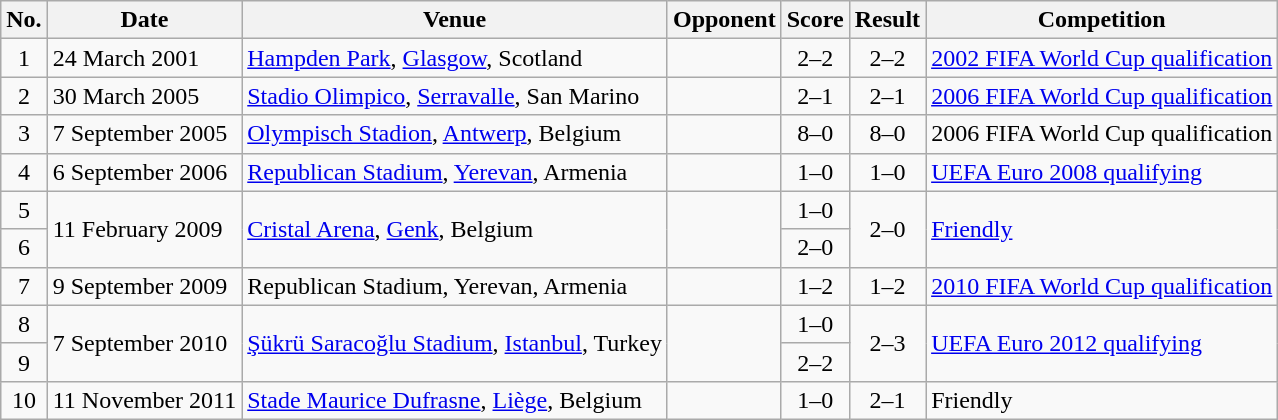<table class="wikitable sortable">
<tr>
<th scope="col">No.</th>
<th scope="col">Date</th>
<th scope="col">Venue</th>
<th scope="col">Opponent</th>
<th scope="col">Score</th>
<th scope="col">Result</th>
<th scope="col">Competition</th>
</tr>
<tr>
<td align="center">1</td>
<td>24 March 2001</td>
<td><a href='#'>Hampden Park</a>, <a href='#'>Glasgow</a>, Scotland</td>
<td></td>
<td align="center">2–2</td>
<td align="center">2–2</td>
<td><a href='#'>2002 FIFA World Cup qualification</a></td>
</tr>
<tr>
<td align="center">2</td>
<td>30 March 2005</td>
<td><a href='#'>Stadio Olimpico</a>, <a href='#'>Serravalle</a>, San Marino</td>
<td></td>
<td align="center">2–1</td>
<td align="center">2–1</td>
<td><a href='#'>2006 FIFA World Cup qualification</a></td>
</tr>
<tr>
<td align="center">3</td>
<td>7 September 2005</td>
<td><a href='#'>Olympisch Stadion</a>, <a href='#'>Antwerp</a>, Belgium</td>
<td></td>
<td align="center">8–0</td>
<td align="center">8–0</td>
<td>2006 FIFA World Cup qualification</td>
</tr>
<tr>
<td align="center">4</td>
<td>6 September 2006</td>
<td><a href='#'>Republican Stadium</a>, <a href='#'>Yerevan</a>, Armenia</td>
<td></td>
<td align="center">1–0</td>
<td align="center">1–0</td>
<td><a href='#'>UEFA Euro 2008 qualifying</a></td>
</tr>
<tr>
<td align="center">5</td>
<td rowspan="2">11 February 2009</td>
<td rowspan="2"><a href='#'>Cristal Arena</a>, <a href='#'>Genk</a>, Belgium</td>
<td rowspan="2"></td>
<td align="center">1–0</td>
<td rowspan="2" style="text-align:center;">2–0</td>
<td rowspan="2"><a href='#'>Friendly</a></td>
</tr>
<tr>
<td align="center">6</td>
<td align="center">2–0</td>
</tr>
<tr>
<td align="center">7</td>
<td>9 September 2009</td>
<td>Republican Stadium, Yerevan, Armenia</td>
<td></td>
<td align="center">1–2</td>
<td align="center">1–2</td>
<td><a href='#'>2010 FIFA World Cup qualification</a></td>
</tr>
<tr>
<td align="center">8</td>
<td rowspan="2">7 September 2010</td>
<td rowspan="2"><a href='#'>Şükrü Saracoğlu Stadium</a>, <a href='#'>Istanbul</a>, Turkey</td>
<td rowspan="2"></td>
<td align="center">1–0</td>
<td rowspan="2" style="text-align:center;">2–3</td>
<td rowspan="2"><a href='#'>UEFA Euro 2012 qualifying</a></td>
</tr>
<tr>
<td align="center">9</td>
<td align="center">2–2</td>
</tr>
<tr>
<td align="center">10</td>
<td>11 November 2011</td>
<td><a href='#'>Stade Maurice Dufrasne</a>, <a href='#'>Liège</a>, Belgium</td>
<td></td>
<td align="center">1–0</td>
<td align="center">2–1</td>
<td>Friendly</td>
</tr>
</table>
